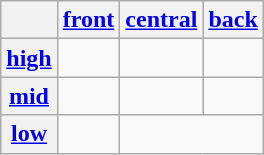<table class="wikitable" style="text-align:center;">
<tr>
<th></th>
<th><a href='#'>front</a></th>
<th><a href='#'>central</a></th>
<th><a href='#'>back</a></th>
</tr>
<tr>
<th><a href='#'>high</a></th>
<td></td>
<td></td>
<td></td>
</tr>
<tr>
<th><a href='#'>mid</a></th>
<td></td>
<td></td>
<td></td>
</tr>
<tr>
<th><a href='#'>low</a></th>
<td></td>
<td colspan="2"></td>
</tr>
</table>
